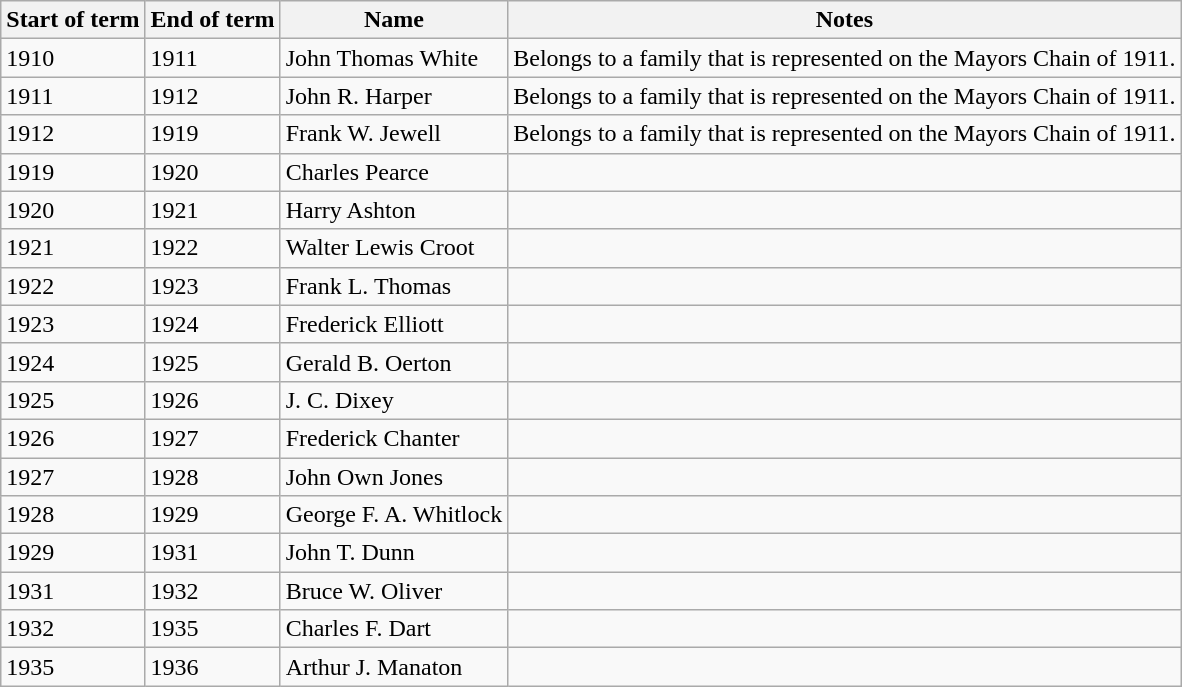<table class="wikitable mw-collapsible mw-collapsed">
<tr>
<th>Start of term</th>
<th>End of term</th>
<th>Name</th>
<th>Notes</th>
</tr>
<tr>
<td>1910</td>
<td>1911</td>
<td>John Thomas White</td>
<td>Belongs to a family that is represented on the Mayors Chain of 1911.</td>
</tr>
<tr>
<td>1911</td>
<td>1912</td>
<td>John R. Harper</td>
<td>Belongs to a family that is represented on the Mayors Chain of 1911.</td>
</tr>
<tr>
<td>1912</td>
<td>1919</td>
<td>Frank W. Jewell</td>
<td>Belongs to a family that is represented on the Mayors Chain of 1911.</td>
</tr>
<tr>
<td>1919</td>
<td>1920</td>
<td>Charles Pearce</td>
<td></td>
</tr>
<tr>
<td>1920</td>
<td>1921</td>
<td>Harry Ashton</td>
<td></td>
</tr>
<tr>
<td>1921</td>
<td>1922</td>
<td>Walter Lewis Croot</td>
<td></td>
</tr>
<tr>
<td>1922</td>
<td>1923</td>
<td>Frank L. Thomas</td>
<td></td>
</tr>
<tr>
<td>1923</td>
<td>1924</td>
<td>Frederick Elliott</td>
<td></td>
</tr>
<tr>
<td>1924</td>
<td>1925</td>
<td>Gerald B. Oerton</td>
<td></td>
</tr>
<tr>
<td>1925</td>
<td>1926</td>
<td>J. C. Dixey</td>
<td></td>
</tr>
<tr>
<td>1926</td>
<td>1927</td>
<td>Frederick Chanter</td>
<td></td>
</tr>
<tr>
<td>1927</td>
<td>1928</td>
<td>John Own Jones</td>
<td></td>
</tr>
<tr>
<td>1928</td>
<td>1929</td>
<td>George F. A. Whitlock</td>
<td></td>
</tr>
<tr>
<td>1929</td>
<td>1931</td>
<td>John T. Dunn</td>
<td></td>
</tr>
<tr>
<td>1931</td>
<td>1932</td>
<td>Bruce W. Oliver</td>
<td></td>
</tr>
<tr>
<td>1932</td>
<td>1935</td>
<td>Charles F. Dart</td>
<td></td>
</tr>
<tr>
<td>1935</td>
<td>1936</td>
<td>Arthur J. Manaton</td>
<td></td>
</tr>
</table>
